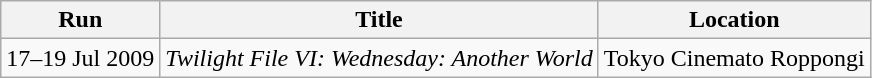<table class="wikitable">
<tr>
<th>Run</th>
<th>Title</th>
<th>Location</th>
</tr>
<tr>
<td>17–19 Jul 2009</td>
<td><em>Twilight File VI: Wednesday: Another World</em></td>
<td>Tokyo Cinemato Roppongi</td>
</tr>
</table>
